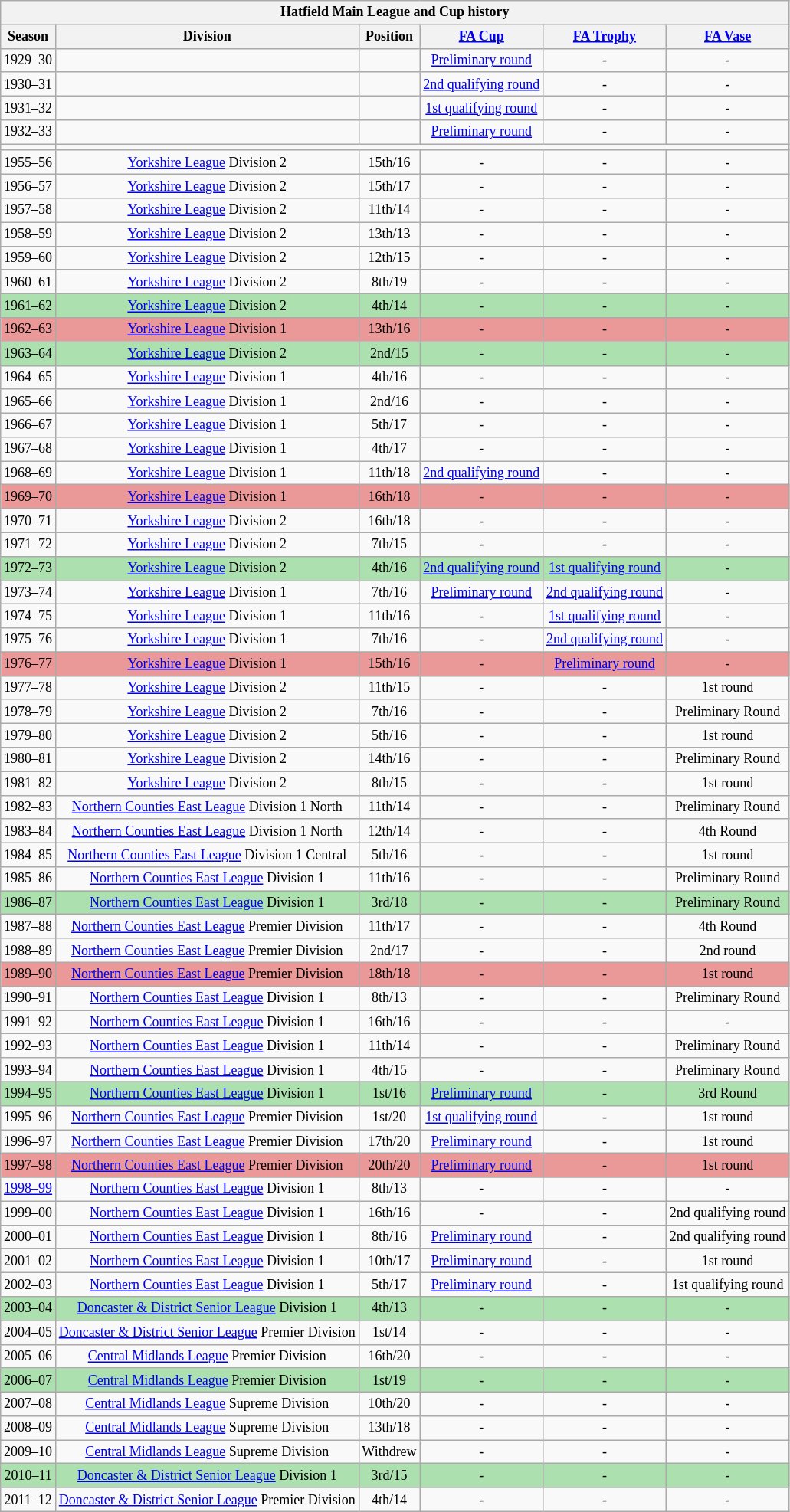<table class="wikitable collapsible" style="text-align:center;font-size:75%">
<tr>
<th colspan="6"><strong>Hatfield Main League and Cup history</strong></th>
</tr>
<tr>
<th>Season</th>
<th>Division</th>
<th>Position</th>
<th><a href='#'>FA Cup</a></th>
<th><a href='#'>FA Trophy</a></th>
<th><a href='#'>FA Vase</a></th>
</tr>
<tr>
<td>1929–30</td>
<td></td>
<td></td>
<td><a href='#'>Preliminary round</a></td>
<td>-</td>
<td>-</td>
</tr>
<tr>
<td>1930–31</td>
<td></td>
<td></td>
<td><a href='#'>2nd qualifying round</a></td>
<td>-</td>
<td>-</td>
</tr>
<tr>
<td>1931–32</td>
<td></td>
<td></td>
<td><a href='#'>1st qualifying round</a></td>
<td>-</td>
<td>-</td>
</tr>
<tr>
<td>1932–33</td>
<td></td>
<td></td>
<td><a href='#'>Preliminary round</a></td>
<td>-</td>
<td>-</td>
</tr>
<tr>
<td></td>
</tr>
<tr>
<td>1955–56</td>
<td><a href='#'>Yorkshire League</a> Division 2</td>
<td>15th/16</td>
<td>-</td>
<td>-</td>
<td>-</td>
</tr>
<tr>
<td>1956–57</td>
<td><a href='#'>Yorkshire League</a> Division 2</td>
<td>15th/17</td>
<td>-</td>
<td>-</td>
<td>-</td>
</tr>
<tr>
<td>1957–58</td>
<td><a href='#'>Yorkshire League</a> Division 2</td>
<td>11th/14</td>
<td>-</td>
<td>-</td>
<td>-</td>
</tr>
<tr>
<td>1958–59</td>
<td><a href='#'>Yorkshire League</a> Division 2</td>
<td>13th/13</td>
<td>-</td>
<td>-</td>
<td>-</td>
</tr>
<tr>
<td>1959–60</td>
<td><a href='#'>Yorkshire League</a> Division 2</td>
<td>12th/15</td>
<td>-</td>
<td>-</td>
<td>-</td>
</tr>
<tr>
<td>1960–61</td>
<td><a href='#'>Yorkshire League</a> Division 2</td>
<td>8th/19</td>
<td>-</td>
<td>-</td>
<td>-</td>
</tr>
<tr bgcolor="#ACE1AF">
<td>1961–62</td>
<td><a href='#'>Yorkshire League</a> Division 2</td>
<td>4th/14</td>
<td>-</td>
<td>-</td>
<td>-</td>
</tr>
<tr bgcolor="#EB9898">
<td>1962–63</td>
<td><a href='#'>Yorkshire League</a> Division 1</td>
<td>13th/16</td>
<td>-</td>
<td>-</td>
<td>-</td>
</tr>
<tr bgcolor="#ACE1AF">
<td>1963–64</td>
<td><a href='#'>Yorkshire League</a> Division 2</td>
<td>2nd/15</td>
<td>-</td>
<td>-</td>
<td>-</td>
</tr>
<tr>
<td>1964–65</td>
<td><a href='#'>Yorkshire League</a> Division 1</td>
<td>4th/16</td>
<td>-</td>
<td>-</td>
<td>-</td>
</tr>
<tr>
<td>1965–66</td>
<td><a href='#'>Yorkshire League</a> Division 1</td>
<td>2nd/16</td>
<td>-</td>
<td>-</td>
<td>-</td>
</tr>
<tr>
<td>1966–67</td>
<td><a href='#'>Yorkshire League</a> Division 1</td>
<td>5th/17</td>
<td>-</td>
<td>-</td>
<td>-</td>
</tr>
<tr>
<td>1967–68</td>
<td><a href='#'>Yorkshire League</a> Division 1</td>
<td>4th/17</td>
<td>-</td>
<td>-</td>
<td>-</td>
</tr>
<tr>
<td>1968–69</td>
<td><a href='#'>Yorkshire League</a> Division 1</td>
<td>11th/18</td>
<td><a href='#'>2nd qualifying round</a></td>
<td>-</td>
<td>-</td>
</tr>
<tr bgcolor="#EB9898">
<td>1969–70</td>
<td><a href='#'>Yorkshire League</a> Division 1</td>
<td>16th/18</td>
<td>-</td>
<td>-</td>
<td>-</td>
</tr>
<tr>
<td>1970–71</td>
<td><a href='#'>Yorkshire League</a> Division 2</td>
<td>16th/18</td>
<td>-</td>
<td>-</td>
<td>-</td>
</tr>
<tr>
<td>1971–72</td>
<td><a href='#'>Yorkshire League</a> Division 2</td>
<td>7th/15</td>
<td>-</td>
<td>-</td>
<td>-</td>
</tr>
<tr bgcolor="#ACE1AF">
<td>1972–73</td>
<td><a href='#'>Yorkshire League</a> Division 2</td>
<td>4th/16</td>
<td><a href='#'>2nd qualifying round</a></td>
<td><a href='#'>1st qualifying round</a></td>
<td>-</td>
</tr>
<tr>
<td>1973–74</td>
<td><a href='#'>Yorkshire League</a> Division 1</td>
<td>7th/16</td>
<td><a href='#'>Preliminary round</a></td>
<td><a href='#'>2nd qualifying round</a></td>
<td>-</td>
</tr>
<tr>
<td>1974–75</td>
<td><a href='#'>Yorkshire League</a> Division 1</td>
<td>11th/16</td>
<td>-</td>
<td><a href='#'>1st qualifying round</a></td>
<td>-</td>
</tr>
<tr>
<td>1975–76</td>
<td><a href='#'>Yorkshire League</a> Division 1</td>
<td>7th/16</td>
<td>-</td>
<td><a href='#'>2nd qualifying round</a></td>
<td>-</td>
</tr>
<tr bgcolor="#EB9898">
<td>1976–77</td>
<td><a href='#'>Yorkshire League</a> Division 1</td>
<td>15th/16</td>
<td>-</td>
<td><a href='#'>Preliminary round</a></td>
<td>-</td>
</tr>
<tr>
<td>1977–78</td>
<td><a href='#'>Yorkshire League</a> Division 2</td>
<td>11th/15</td>
<td>-</td>
<td>-</td>
<td>1st round</td>
</tr>
<tr>
<td>1978–79</td>
<td><a href='#'>Yorkshire League</a> Division 2</td>
<td>7th/16</td>
<td>-</td>
<td>-</td>
<td>Preliminary Round</td>
</tr>
<tr>
<td>1979–80</td>
<td><a href='#'>Yorkshire League</a> Division 2</td>
<td>5th/16</td>
<td>-</td>
<td>-</td>
<td>1st round</td>
</tr>
<tr>
<td>1980–81</td>
<td><a href='#'>Yorkshire League</a> Division 2</td>
<td>14th/16</td>
<td>-</td>
<td>-</td>
<td>Preliminary Round</td>
</tr>
<tr>
<td>1981–82</td>
<td><a href='#'>Yorkshire League</a> Division 2</td>
<td>8th/15</td>
<td>-</td>
<td>-</td>
<td>1st round</td>
</tr>
<tr>
<td>1982–83</td>
<td><a href='#'>Northern Counties East League</a> Division 1 North</td>
<td>11th/14</td>
<td>-</td>
<td>-</td>
<td>Preliminary Round</td>
</tr>
<tr>
<td>1983–84</td>
<td><a href='#'>Northern Counties East League</a> Division 1 North</td>
<td>12th/14</td>
<td>-</td>
<td>-</td>
<td>4th Round</td>
</tr>
<tr>
<td>1984–85</td>
<td><a href='#'>Northern Counties East League</a> Division 1 Central</td>
<td>5th/16</td>
<td>-</td>
<td>-</td>
<td>1st round</td>
</tr>
<tr>
<td>1985–86</td>
<td><a href='#'>Northern Counties East League</a> Division 1</td>
<td>11th/16</td>
<td>-</td>
<td>-</td>
<td>Preliminary Round</td>
</tr>
<tr bgcolor="#ACE1AF">
<td>1986–87</td>
<td><a href='#'>Northern Counties East League</a> Division 1</td>
<td>3rd/18</td>
<td>-</td>
<td>-</td>
<td>Preliminary Round</td>
</tr>
<tr>
<td>1987–88</td>
<td><a href='#'>Northern Counties East League</a> Premier Division</td>
<td>11th/17</td>
<td>-</td>
<td>-</td>
<td>4th Round</td>
</tr>
<tr>
<td>1988–89</td>
<td><a href='#'>Northern Counties East League</a> Premier Division</td>
<td>2nd/17</td>
<td>-</td>
<td>-</td>
<td>2nd round</td>
</tr>
<tr bgcolor="#EB9898">
<td>1989–90</td>
<td><a href='#'>Northern Counties East League</a> Premier Division</td>
<td>18th/18</td>
<td>-</td>
<td>-</td>
<td>1st round</td>
</tr>
<tr>
<td>1990–91</td>
<td><a href='#'>Northern Counties East League</a> Division 1</td>
<td>8th/13</td>
<td>-</td>
<td>-</td>
<td>Preliminary Round</td>
</tr>
<tr>
<td>1991–92</td>
<td><a href='#'>Northern Counties East League</a> Division 1</td>
<td>16th/16</td>
<td>-</td>
<td>-</td>
<td>-</td>
</tr>
<tr>
<td>1992–93</td>
<td><a href='#'>Northern Counties East League</a> Division 1</td>
<td>11th/14</td>
<td>-</td>
<td>-</td>
<td>Preliminary Round</td>
</tr>
<tr>
<td>1993–94</td>
<td><a href='#'>Northern Counties East League</a> Division 1</td>
<td>4th/15</td>
<td>-</td>
<td>-</td>
<td>Preliminary Round</td>
</tr>
<tr bgcolor="#ACE1AF">
<td>1994–95</td>
<td><a href='#'>Northern Counties East League</a> Division 1</td>
<td>1st/16</td>
<td><a href='#'>Preliminary round</a></td>
<td>-</td>
<td>3rd Round</td>
</tr>
<tr>
<td>1995–96</td>
<td><a href='#'>Northern Counties East League</a> Premier Division</td>
<td>1st/20</td>
<td><a href='#'>1st qualifying round</a></td>
<td>-</td>
<td>1st round</td>
</tr>
<tr>
<td>1996–97</td>
<td><a href='#'>Northern Counties East League</a> Premier Division</td>
<td>17th/20</td>
<td><a href='#'>Preliminary round</a></td>
<td>-</td>
<td>1st round</td>
</tr>
<tr bgcolor="#EB9898">
<td>1997–98</td>
<td><a href='#'>Northern Counties East League</a> Premier Division</td>
<td>20th/20</td>
<td><a href='#'>Preliminary round</a></td>
<td>-</td>
<td>1st round</td>
</tr>
<tr>
<td><a href='#'>1998–99</a></td>
<td><a href='#'>Northern Counties East League</a> Division 1</td>
<td>8th/13</td>
<td>-</td>
<td>-</td>
<td>-</td>
</tr>
<tr>
<td>1999–00</td>
<td><a href='#'>Northern Counties East League</a> Division 1</td>
<td>16th/16</td>
<td>-</td>
<td>-</td>
<td>2nd qualifying round</td>
</tr>
<tr>
<td>2000–01</td>
<td><a href='#'>Northern Counties East League</a> Division 1</td>
<td>8th/16</td>
<td><a href='#'>Preliminary round</a></td>
<td>-</td>
<td>2nd qualifying round</td>
</tr>
<tr>
<td>2001–02</td>
<td><a href='#'>Northern Counties East League</a> Division 1</td>
<td>10th/17</td>
<td><a href='#'>Preliminary round</a></td>
<td>-</td>
<td>1st round</td>
</tr>
<tr>
<td>2002–03</td>
<td><a href='#'>Northern Counties East League</a> Division 1</td>
<td>5th/17</td>
<td><a href='#'>Preliminary round</a></td>
<td>-</td>
<td>1st qualifying round</td>
</tr>
<tr bgcolor="#ACE1AF">
<td>2003–04</td>
<td><a href='#'>Doncaster & District Senior League</a> Division 1</td>
<td>4th/13</td>
<td>-</td>
<td>-</td>
<td>-</td>
</tr>
<tr>
<td>2004–05</td>
<td><a href='#'>Doncaster & District Senior League</a> Premier Division</td>
<td>1st/14</td>
<td>-</td>
<td>-</td>
<td>-</td>
</tr>
<tr>
<td>2005–06</td>
<td><a href='#'>Central Midlands League</a> Premier Division</td>
<td>16th/20</td>
<td>-</td>
<td>-</td>
<td>-</td>
</tr>
<tr bgcolor="#ACE1AF">
<td>2006–07</td>
<td><a href='#'>Central Midlands League</a> Premier Division</td>
<td>1st/19</td>
<td>-</td>
<td>-</td>
<td>-</td>
</tr>
<tr>
<td>2007–08</td>
<td><a href='#'>Central Midlands League</a> Supreme Division</td>
<td>10th/20</td>
<td>-</td>
<td>-</td>
<td>-</td>
</tr>
<tr>
<td>2008–09</td>
<td><a href='#'>Central Midlands League</a> Supreme Division</td>
<td>13th/18</td>
<td>-</td>
<td>-</td>
<td>-</td>
</tr>
<tr>
<td>2009–10</td>
<td><a href='#'>Central Midlands League</a> Supreme Division</td>
<td>Withdrew</td>
<td>-</td>
<td>-</td>
<td>-</td>
</tr>
<tr bgcolor="#ACE1AF">
<td>2010–11</td>
<td><a href='#'>Doncaster & District Senior League</a> Division 1</td>
<td>3rd/15</td>
<td>-</td>
<td>-</td>
<td>-</td>
</tr>
<tr>
<td>2011–12</td>
<td><a href='#'>Doncaster & District Senior League</a> Premier Division</td>
<td>4th/14</td>
<td>-</td>
<td>-</td>
<td>-</td>
</tr>
</table>
